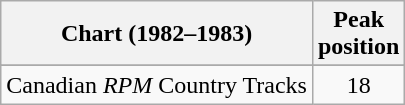<table class="wikitable sortable">
<tr>
<th align="left">Chart (1982–1983)</th>
<th align="center">Peak<br>position</th>
</tr>
<tr>
</tr>
<tr>
<td align="left">Canadian <em>RPM</em> Country Tracks</td>
<td align="center">18</td>
</tr>
</table>
